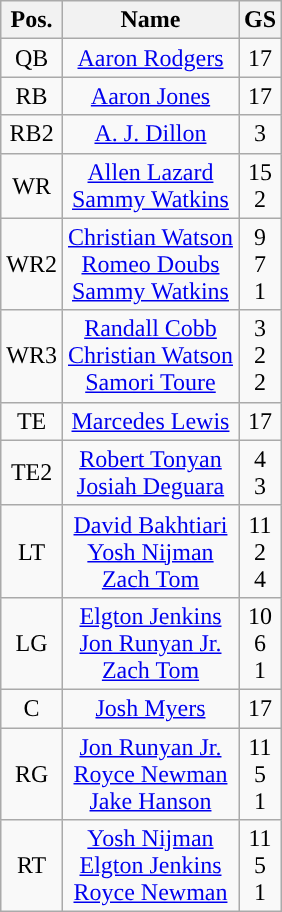<table class="wikitable" style="text-align:center">
<tr>
<th>Pos.</th>
<th>Name</th>
<th>GS</th>
</tr>
<tr>
<td>QB</td>
<td><a href='#'>Aaron Rodgers</a></td>
<td>17</td>
</tr>
<tr>
<td>RB</td>
<td><a href='#'>Aaron Jones</a></td>
<td>17</td>
</tr>
<tr>
<td>RB2</td>
<td><a href='#'>A. J. Dillon</a></td>
<td>3</td>
</tr>
<tr>
<td>WR</td>
<td><a href='#'>Allen Lazard</a><br><a href='#'>Sammy Watkins</a></td>
<td>15<br>2</td>
</tr>
<tr>
<td>WR2</td>
<td><a href='#'>Christian Watson</a><br><a href='#'>Romeo Doubs</a><br><a href='#'>Sammy Watkins</a></td>
<td>9<br>7<br>1</td>
</tr>
<tr>
<td>WR3</td>
<td><a href='#'>Randall Cobb</a><br><a href='#'>Christian Watson</a><br><a href='#'>Samori Toure</a></td>
<td>3<br>2<br>2</td>
</tr>
<tr>
<td>TE</td>
<td><a href='#'>Marcedes Lewis</a></td>
<td>17</td>
</tr>
<tr>
<td>TE2</td>
<td><a href='#'>Robert Tonyan</a><br><a href='#'>Josiah Deguara</a></td>
<td>4<br>3</td>
</tr>
<tr>
<td>LT</td>
<td><a href='#'>David Bakhtiari</a><br><a href='#'>Yosh Nijman</a><br><a href='#'>Zach Tom</a></td>
<td>11<br>2<br>4</td>
</tr>
<tr>
<td>LG</td>
<td><a href='#'>Elgton Jenkins</a><br><a href='#'>Jon Runyan Jr.</a><br><a href='#'>Zach Tom</a></td>
<td>10<br>6<br>1</td>
</tr>
<tr>
<td>C</td>
<td><a href='#'>Josh Myers</a></td>
<td>17</td>
</tr>
<tr>
<td>RG</td>
<td><a href='#'>Jon Runyan Jr.</a><br><a href='#'>Royce Newman</a><br><a href='#'>Jake Hanson</a></td>
<td>11<br>5<br>1</td>
</tr>
<tr>
<td>RT</td>
<td><a href='#'>Yosh Nijman</a><br><a href='#'>Elgton Jenkins</a><br><a href='#'>Royce Newman</a></td>
<td>11<br>5<br>1</td>
</tr>
</table>
